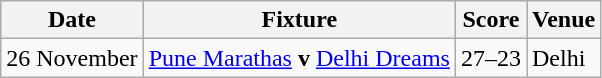<table class="wikitable">
<tr>
<th>Date</th>
<th>Fixture</th>
<th>Score</th>
<th>Venue</th>
</tr>
<tr>
<td>26 November</td>
<td><a href='#'>Pune Marathas</a> <strong>v</strong> <a href='#'>Delhi Dreams</a></td>
<td>27–23</td>
<td>Delhi</td>
</tr>
</table>
